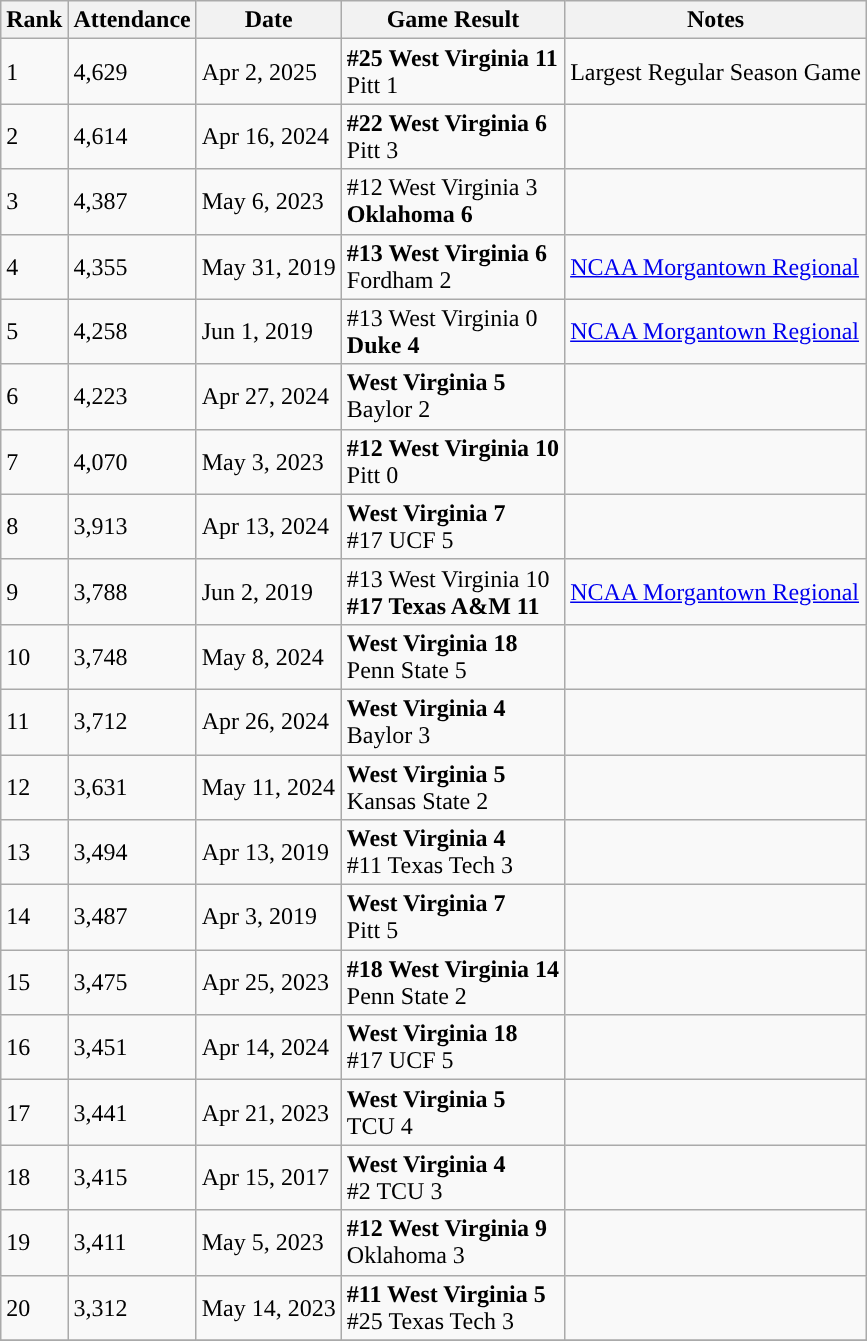<table class="wikitable">
<tr>
<th>Rank</th>
<th>Attendance</th>
<th>Date</th>
<th>Game Result</th>
<th>Notes</th>
</tr>
<tr>
<td>1</td>
<td>4,629</td>
<td>Apr 2, 2025</td>
<td><strong>#25 West Virginia 11</strong> <br>Pitt 1</td>
<td>Largest Regular Season Game</td>
</tr>
<tr>
<td>2</td>
<td>4,614</td>
<td>Apr 16, 2024</td>
<td><strong>#22 West Virginia 6</strong> <br>Pitt 3</td>
<td></td>
</tr>
<tr>
<td>3</td>
<td>4,387</td>
<td>May 6, 2023</td>
<td>#12 West Virginia 3 <strong><br>Oklahoma 6</strong></td>
<td></td>
</tr>
<tr>
<td>4</td>
<td>4,355</td>
<td>May 31, 2019</td>
<td><strong>#13 West Virginia 6</strong> <br>Fordham 2</td>
<td><a href='#'>NCAA Morgantown Regional</a></td>
</tr>
<tr>
<td>5</td>
<td>4,258</td>
<td>Jun 1, 2019</td>
<td>#13 West Virginia 0 <br><strong>Duke 4</strong></td>
<td><a href='#'>NCAA Morgantown Regional</a></td>
</tr>
<tr>
<td>6</td>
<td>4,223</td>
<td>Apr 27, 2024</td>
<td><strong>West Virginia 5</strong> <br>Baylor 2</td>
<td></td>
</tr>
<tr>
<td>7</td>
<td>4,070</td>
<td>May 3, 2023</td>
<td><strong>#12 West Virginia 10</strong><br> Pitt 0</td>
<td></td>
</tr>
<tr>
<td>8</td>
<td>3,913</td>
<td>Apr 13, 2024</td>
<td><strong>West Virginia 7</strong> <br>#17 UCF 5</td>
<td></td>
</tr>
<tr>
<td>9</td>
<td>3,788</td>
<td>Jun 2, 2019</td>
<td>#13 West Virginia 10 <strong><br>#17 Texas A&M 11</strong></td>
<td><a href='#'>NCAA Morgantown Regional</a></td>
</tr>
<tr>
<td>10</td>
<td>3,748</td>
<td>May 8, 2024</td>
<td><strong>West Virginia 18</strong> <br>Penn State 5</td>
<td></td>
</tr>
<tr>
<td>11</td>
<td>3,712</td>
<td>Apr 26, 2024</td>
<td><strong>West Virginia 4</strong> <br>Baylor 3</td>
<td></td>
</tr>
<tr>
<td>12</td>
<td>3,631</td>
<td>May 11, 2024</td>
<td><strong>West Virginia 5</strong> <br>Kansas State 2</td>
<td></td>
</tr>
<tr>
<td>13</td>
<td>3,494</td>
<td>Apr 13, 2019</td>
<td><strong>West Virginia 4</strong> <br>#11 Texas Tech 3</td>
<td></td>
</tr>
<tr>
<td>14</td>
<td>3,487</td>
<td>Apr 3, 2019</td>
<td><strong>West Virginia 7</strong> <br>Pitt 5</td>
<td></td>
</tr>
<tr>
<td>15</td>
<td>3,475</td>
<td>Apr 25, 2023</td>
<td><strong>#18 West Virginia 14</strong> <br>Penn State 2</td>
<td></td>
</tr>
<tr>
<td>16</td>
<td>3,451</td>
<td>Apr 14, 2024</td>
<td><strong>West Virginia 18</strong> <br>#17 UCF 5</td>
<td></td>
</tr>
<tr>
<td>17</td>
<td>3,441</td>
<td>Apr 21, 2023</td>
<td><strong>West Virginia 5</strong> <br>TCU 4</td>
<td></td>
</tr>
<tr>
<td>18</td>
<td>3,415</td>
<td>Apr 15, 2017</td>
<td><strong>West Virginia 4</strong> <br>#2 TCU 3</td>
<td></td>
</tr>
<tr>
<td>19</td>
<td>3,411</td>
<td>May 5, 2023</td>
<td><strong>#12 West Virginia 9</strong> <br>Oklahoma 3</td>
<td></td>
</tr>
<tr>
<td>20</td>
<td>3,312</td>
<td>May 14, 2023</td>
<td><strong>#11 West Virginia 5</strong> <br> #25 Texas Tech 3</td>
<td></td>
</tr>
<tr>
</tr>
</table>
